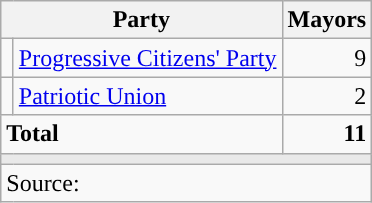<table class="wikitable" style="text-align:right">
<tr>
<th colspan="2">Party</th>
<th>Mayors</th>
</tr>
<tr>
<td width="1"></td>
<td align="left"><a href='#'>Progressive Citizens' Party</a></td>
<td>9</td>
</tr>
<tr>
<td width="1"></td>
<td align="left"><a href='#'>Patriotic Union</a></td>
<td>2</td>
</tr>
<tr>
<td colspan="2" align="left"><strong>Total</strong></td>
<td><strong>11</strong></td>
</tr>
<tr>
<td colspan="3" style="color:inherit;background:#E9E9E9"></td>
</tr>
<tr>
<td colspan="3" align="left">Source: </td>
</tr>
</table>
